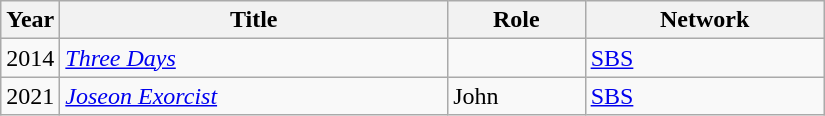<table class="wikitable" style="width:550px">
<tr>
<th width=10>Year</th>
<th>Title</th>
<th>Role</th>
<th>Network</th>
</tr>
<tr>
<td>2014</td>
<td><em><a href='#'>Three Days</a></em></td>
<td></td>
<td><a href='#'>SBS</a></td>
</tr>
<tr>
<td>2021</td>
<td><em><a href='#'>Joseon Exorcist</a></em></td>
<td>John</td>
<td><a href='#'>SBS</a></td>
</tr>
</table>
